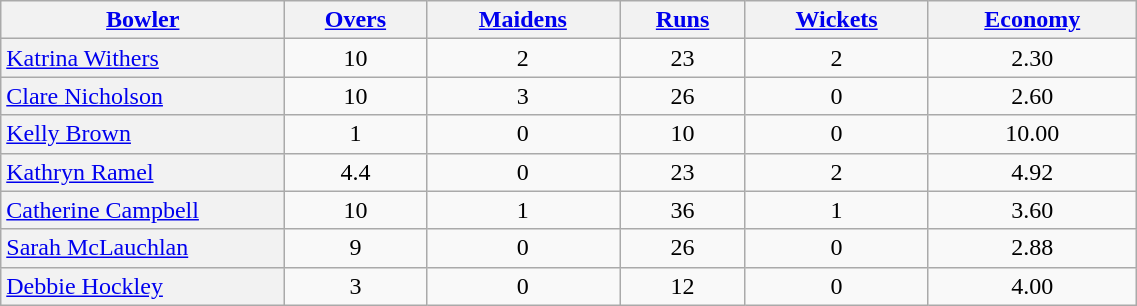<table cellpadding="1" style="border:gray solid 1px; text-align:center; width:60%;" class="wikitable">
<tr>
<th scope="col" style="width:25%;"><a href='#'>Bowler</a></th>
<th scope="col"><a href='#'>Overs</a></th>
<th scope="col"><a href='#'>Maidens</a></th>
<th scope="col"><a href='#'>Runs</a></th>
<th scope="col"><a href='#'>Wickets</a></th>
<th scope="col"><a href='#'>Economy</a></th>
</tr>
<tr>
<th scope="row" style="font-weight: normal; text-align: left;"><a href='#'>Katrina Withers</a></th>
<td>10</td>
<td>2</td>
<td>23</td>
<td>2</td>
<td>2.30</td>
</tr>
<tr>
<th scope="row" style="font-weight: normal; text-align: left;"><a href='#'>Clare Nicholson</a></th>
<td>10</td>
<td>3</td>
<td>26</td>
<td>0</td>
<td>2.60</td>
</tr>
<tr>
<th scope="row" style="font-weight: normal; text-align: left;"><a href='#'>Kelly Brown</a></th>
<td>1</td>
<td>0</td>
<td>10</td>
<td>0</td>
<td>10.00</td>
</tr>
<tr>
<th scope="row" style="font-weight: normal; text-align: left;"><a href='#'>Kathryn Ramel</a></th>
<td>4.4</td>
<td>0</td>
<td>23</td>
<td>2</td>
<td>4.92</td>
</tr>
<tr>
<th scope="row" style="font-weight: normal; text-align: left;"><a href='#'>Catherine Campbell</a></th>
<td>10</td>
<td>1</td>
<td>36</td>
<td>1</td>
<td>3.60</td>
</tr>
<tr>
<th scope="row" style="font-weight: normal; text-align: left;"><a href='#'>Sarah McLauchlan</a></th>
<td>9</td>
<td>0</td>
<td>26</td>
<td>0</td>
<td>2.88</td>
</tr>
<tr>
<th scope="row" style="font-weight: normal; text-align: left;"><a href='#'>Debbie Hockley</a></th>
<td>3</td>
<td>0</td>
<td>12</td>
<td>0</td>
<td>4.00</td>
</tr>
</table>
